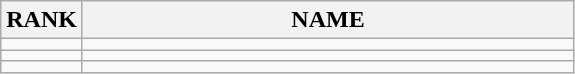<table class="wikitable">
<tr>
<th>RANK</th>
<th style="width: 20em">NAME</th>
</tr>
<tr>
<td align="center"></td>
<td></td>
</tr>
<tr>
<td align="center"></td>
<td></td>
</tr>
<tr>
<td align="center"></td>
<td></td>
</tr>
</table>
